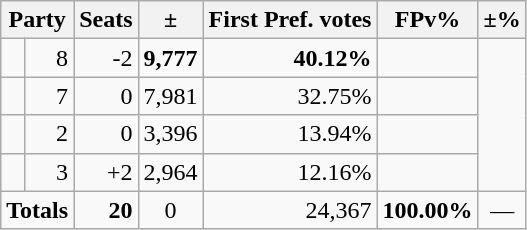<table class=wikitable>
<tr>
<th colspan=2 align=center>Party</th>
<th valign=top>Seats</th>
<th valign=top>±</th>
<th valign=top>First Pref. votes</th>
<th valign=top>FPv%</th>
<th valign=top>±%</th>
</tr>
<tr>
<td></td>
<td align=right>8</td>
<td align=right>-2</td>
<td align=right><strong>9,777</strong></td>
<td align=right><strong>40.12%</strong></td>
<td align=right></td>
</tr>
<tr>
<td></td>
<td align=right>7</td>
<td align=right>0</td>
<td align=right>7,981</td>
<td align=right>32.75%</td>
<td align=right></td>
</tr>
<tr>
<td></td>
<td align=right>2</td>
<td align=right>0</td>
<td align=right>3,396</td>
<td align=right>13.94%</td>
<td align=right></td>
</tr>
<tr>
<td></td>
<td align=right>3</td>
<td align=right>+2</td>
<td align=right>2,964</td>
<td align=right>12.16%</td>
<td align=right></td>
</tr>
<tr>
<td colspan=2 align=center><strong>Totals</strong></td>
<td align=right><strong>20</strong></td>
<td align=center>0</td>
<td align=right>24,367</td>
<td align=center><strong>100.00%</strong></td>
<td align=center>—</td>
</tr>
</table>
